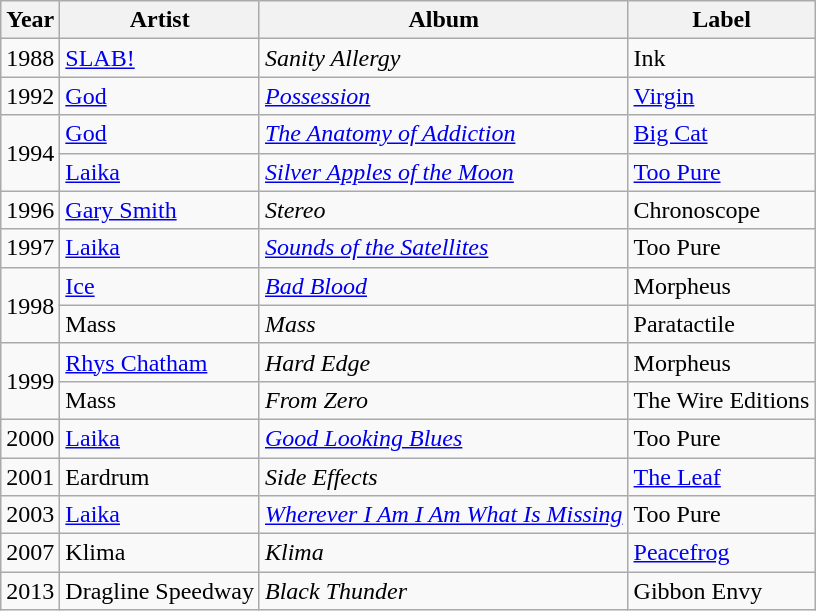<table class="wikitable">
<tr>
<th>Year</th>
<th>Artist</th>
<th>Album</th>
<th>Label</th>
</tr>
<tr>
<td align="center">1988</td>
<td><a href='#'>SLAB!</a></td>
<td><em>Sanity Allergy</em></td>
<td>Ink</td>
</tr>
<tr>
<td align="center">1992</td>
<td><a href='#'>God</a></td>
<td><em><a href='#'>Possession</a></em></td>
<td><a href='#'>Virgin</a></td>
</tr>
<tr>
<td rowspan="2">1994</td>
<td><a href='#'>God</a></td>
<td><em><a href='#'>The Anatomy of Addiction</a></em></td>
<td><a href='#'>Big Cat</a></td>
</tr>
<tr>
<td><a href='#'>Laika</a></td>
<td><em><a href='#'>Silver Apples of the Moon</a></em></td>
<td><a href='#'>Too Pure</a></td>
</tr>
<tr>
<td align="center">1996</td>
<td><a href='#'>Gary Smith</a></td>
<td><em>Stereo</em></td>
<td>Chronoscope</td>
</tr>
<tr>
<td align="center">1997</td>
<td><a href='#'>Laika</a></td>
<td><em><a href='#'>Sounds of the Satellites</a></em></td>
<td>Too Pure</td>
</tr>
<tr>
<td rowspan="2">1998</td>
<td><a href='#'>Ice</a></td>
<td><em><a href='#'>Bad Blood</a></em></td>
<td>Morpheus</td>
</tr>
<tr>
<td>Mass</td>
<td><em>Mass</em></td>
<td>Paratactile</td>
</tr>
<tr>
<td rowspan="2">1999</td>
<td><a href='#'>Rhys Chatham</a></td>
<td><em>Hard Edge</em></td>
<td>Morpheus</td>
</tr>
<tr>
<td>Mass</td>
<td><em>From Zero</em></td>
<td>The Wire Editions</td>
</tr>
<tr>
<td align="center">2000</td>
<td><a href='#'>Laika</a></td>
<td><em><a href='#'>Good Looking Blues</a></em></td>
<td>Too Pure</td>
</tr>
<tr>
<td align="center">2001</td>
<td>Eardrum</td>
<td><em>Side Effects</em></td>
<td><a href='#'>The Leaf</a></td>
</tr>
<tr>
<td align="center">2003</td>
<td><a href='#'>Laika</a></td>
<td><em><a href='#'>Wherever I Am I Am What Is Missing</a></em></td>
<td>Too Pure</td>
</tr>
<tr>
<td align="center">2007</td>
<td>Klima</td>
<td><em>Klima</em></td>
<td><a href='#'>Peacefrog</a></td>
</tr>
<tr>
<td align="center">2013</td>
<td>Dragline Speedway</td>
<td><em>Black Thunder</em></td>
<td>Gibbon Envy</td>
</tr>
</table>
